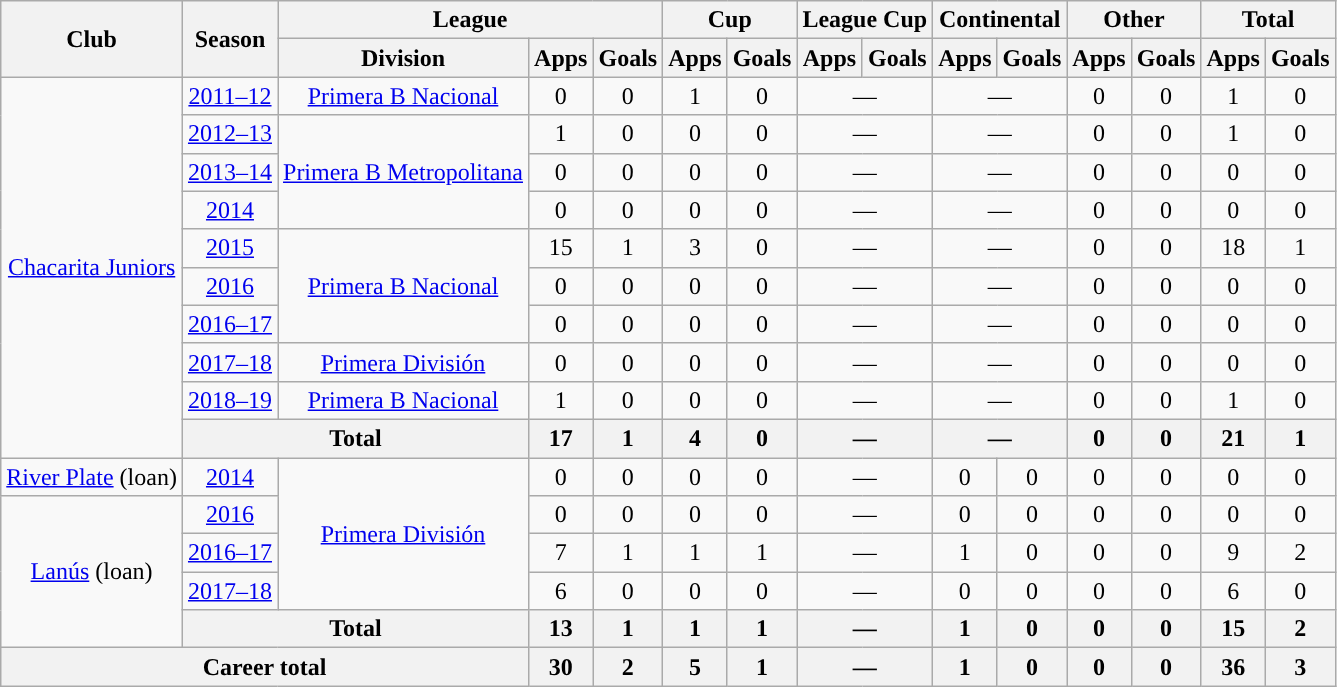<table class="wikitable" style="text-align:center">
<tr>
<th rowspan="2">Club</th>
<th rowspan="2">Season</th>
<th colspan="3">League</th>
<th colspan="2">Cup</th>
<th colspan="2">League Cup</th>
<th colspan="2">Continental</th>
<th colspan="2">Other</th>
<th colspan="2">Total</th>
</tr>
<tr>
<th>Division</th>
<th>Apps</th>
<th>Goals</th>
<th>Apps</th>
<th>Goals</th>
<th>Apps</th>
<th>Goals</th>
<th>Apps</th>
<th>Goals</th>
<th>Apps</th>
<th>Goals</th>
<th>Apps</th>
<th>Goals</th>
</tr>
<tr>
<td rowspan="10"><a href='#'>Chacarita Juniors</a></td>
<td><a href='#'>2011–12</a></td>
<td rowspan="1"><a href='#'>Primera B Nacional</a></td>
<td>0</td>
<td>0</td>
<td>1</td>
<td>0</td>
<td colspan="2">—</td>
<td colspan="2">—</td>
<td>0</td>
<td>0</td>
<td>1</td>
<td>0</td>
</tr>
<tr>
<td><a href='#'>2012–13</a></td>
<td rowspan="3"><a href='#'>Primera B Metropolitana</a></td>
<td>1</td>
<td>0</td>
<td>0</td>
<td>0</td>
<td colspan="2">—</td>
<td colspan="2">—</td>
<td>0</td>
<td>0</td>
<td>1</td>
<td>0</td>
</tr>
<tr>
<td><a href='#'>2013–14</a></td>
<td>0</td>
<td>0</td>
<td>0</td>
<td>0</td>
<td colspan="2">—</td>
<td colspan="2">—</td>
<td>0</td>
<td>0</td>
<td>0</td>
<td>0</td>
</tr>
<tr>
<td><a href='#'>2014</a></td>
<td>0</td>
<td>0</td>
<td>0</td>
<td>0</td>
<td colspan="2">—</td>
<td colspan="2">—</td>
<td>0</td>
<td>0</td>
<td>0</td>
<td>0</td>
</tr>
<tr>
<td><a href='#'>2015</a></td>
<td rowspan="3"><a href='#'>Primera B Nacional</a></td>
<td>15</td>
<td>1</td>
<td>3</td>
<td>0</td>
<td colspan="2">—</td>
<td colspan="2">—</td>
<td>0</td>
<td>0</td>
<td>18</td>
<td>1</td>
</tr>
<tr>
<td><a href='#'>2016</a></td>
<td>0</td>
<td>0</td>
<td>0</td>
<td>0</td>
<td colspan="2">—</td>
<td colspan="2">—</td>
<td>0</td>
<td>0</td>
<td>0</td>
<td>0</td>
</tr>
<tr>
<td><a href='#'>2016–17</a></td>
<td>0</td>
<td>0</td>
<td>0</td>
<td>0</td>
<td colspan="2">—</td>
<td colspan="2">—</td>
<td>0</td>
<td>0</td>
<td>0</td>
<td>0</td>
</tr>
<tr>
<td><a href='#'>2017–18</a></td>
<td rowspan="1"><a href='#'>Primera División</a></td>
<td>0</td>
<td>0</td>
<td>0</td>
<td>0</td>
<td colspan="2">—</td>
<td colspan="2">—</td>
<td>0</td>
<td>0</td>
<td>0</td>
<td>0</td>
</tr>
<tr>
<td><a href='#'>2018–19</a></td>
<td rowspan="1"><a href='#'>Primera B Nacional</a></td>
<td>1</td>
<td>0</td>
<td>0</td>
<td>0</td>
<td colspan="2">—</td>
<td colspan="2">—</td>
<td>0</td>
<td>0</td>
<td>1</td>
<td>0</td>
</tr>
<tr>
<th colspan="2">Total</th>
<th>17</th>
<th>1</th>
<th>4</th>
<th>0</th>
<th colspan="2">—</th>
<th colspan="2">—</th>
<th>0</th>
<th>0</th>
<th>21</th>
<th>1</th>
</tr>
<tr>
<td rowspan="1"><a href='#'>River Plate</a> (loan)</td>
<td><a href='#'>2014</a></td>
<td rowspan="4"><a href='#'>Primera División</a></td>
<td>0</td>
<td>0</td>
<td>0</td>
<td>0</td>
<td colspan="2">—</td>
<td>0</td>
<td>0</td>
<td>0</td>
<td>0</td>
<td>0</td>
<td>0</td>
</tr>
<tr>
<td rowspan="4"><a href='#'>Lanús</a> (loan)</td>
<td><a href='#'>2016</a></td>
<td>0</td>
<td>0</td>
<td>0</td>
<td>0</td>
<td colspan="2">—</td>
<td>0</td>
<td>0</td>
<td>0</td>
<td>0</td>
<td>0</td>
<td>0</td>
</tr>
<tr>
<td><a href='#'>2016–17</a></td>
<td>7</td>
<td>1</td>
<td>1</td>
<td>1</td>
<td colspan="2">—</td>
<td>1</td>
<td>0</td>
<td>0</td>
<td>0</td>
<td>9</td>
<td>2</td>
</tr>
<tr>
<td><a href='#'>2017–18</a></td>
<td>6</td>
<td>0</td>
<td>0</td>
<td>0</td>
<td colspan="2">—</td>
<td>0</td>
<td>0</td>
<td>0</td>
<td>0</td>
<td>6</td>
<td>0</td>
</tr>
<tr>
<th colspan="2">Total</th>
<th>13</th>
<th>1</th>
<th>1</th>
<th>1</th>
<th colspan="2">—</th>
<th>1</th>
<th>0</th>
<th>0</th>
<th>0</th>
<th>15</th>
<th>2</th>
</tr>
<tr>
<th colspan="3">Career total</th>
<th>30</th>
<th>2</th>
<th>5</th>
<th>1</th>
<th colspan="2">—</th>
<th>1</th>
<th>0</th>
<th>0</th>
<th>0</th>
<th>36</th>
<th>3</th>
</tr>
</table>
